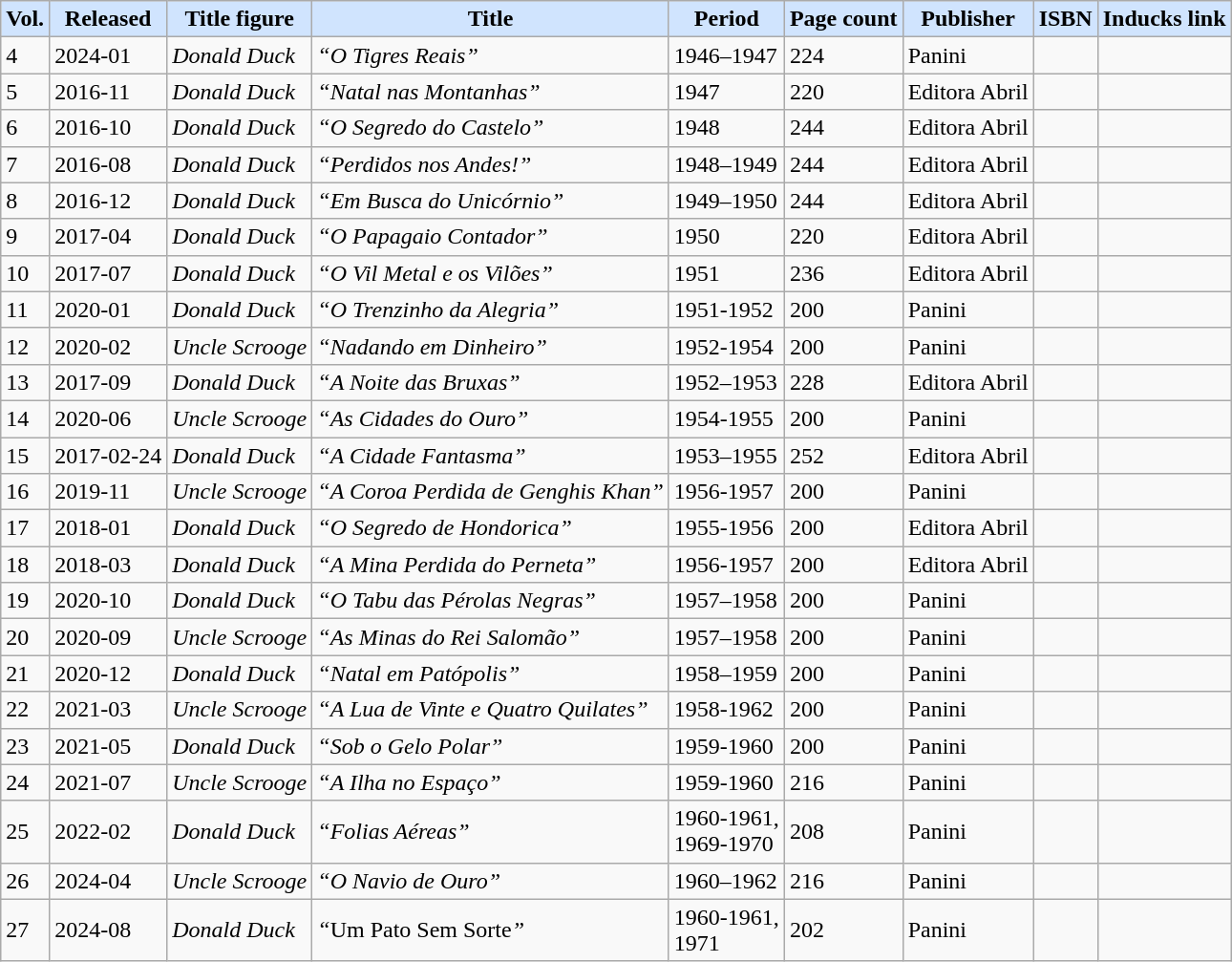<table class="wikitable sortable">
<tr>
<th style="background-color:#D0E4FE" data-sort-type="number">Vol.</th>
<th style="background-color:#D0E4FE" data-sort-type="number">Released</th>
<th style="background-color:#D0E4FE">Title figure</th>
<th style="background-color:#D0E4FE">Title</th>
<th style="background-color:#D0E4FE">Period</th>
<th style="background-color:#D0E4FE" data-sort-type="number">Page count</th>
<th style="background-color:#D0E4FE">Publisher</th>
<th style="background-color:#D0E4FE">ISBN</th>
<th style="background-color:#D0E4FE">Inducks link</th>
</tr>
<tr>
<td>4</td>
<td>2024-01</td>
<td><em>Donald Duck</em></td>
<td><em>“O Tigres Reais”</em></td>
<td>1946–1947</td>
<td>224</td>
<td>Panini</td>
<td></td>
<td data-sort-value="04"></td>
</tr>
<tr>
<td>5</td>
<td>2016-11</td>
<td><em>Donald Duck</em></td>
<td><em>“Natal nas Montanhas”</em></td>
<td>1947</td>
<td>220</td>
<td>Editora Abril</td>
<td></td>
<td data-sort-value="05"></td>
</tr>
<tr>
<td>6</td>
<td>2016-10</td>
<td><em>Donald Duck</em></td>
<td><em>“O Segredo do Castelo”</em></td>
<td>1948</td>
<td>244</td>
<td>Editora Abril</td>
<td></td>
<td data-sort-value="06"></td>
</tr>
<tr>
<td>7</td>
<td>2016-08</td>
<td><em>Donald Duck</em></td>
<td><em>“Perdidos nos Andes!”</em></td>
<td>1948–1949</td>
<td>244</td>
<td>Editora Abril</td>
<td></td>
<td data-sort-value="07"></td>
</tr>
<tr>
<td>8</td>
<td>2016-12</td>
<td><em>Donald Duck</em></td>
<td><em>“Em Busca do Unicórnio”</em></td>
<td>1949–1950</td>
<td>244</td>
<td>Editora Abril</td>
<td></td>
<td data-sort-value="08"></td>
</tr>
<tr>
<td>9</td>
<td>2017-04</td>
<td><em>Donald Duck</em></td>
<td><em>“O Papagaio Contador”</em></td>
<td>1950</td>
<td>220</td>
<td>Editora Abril</td>
<td></td>
<td data-sort-value="09"></td>
</tr>
<tr>
<td>10</td>
<td>2017-07</td>
<td><em>Donald Duck</em></td>
<td><em>“O Vil Metal e os Vilões”</em></td>
<td>1951</td>
<td>236</td>
<td>Editora Abril</td>
<td></td>
<td data-sort-value="10"></td>
</tr>
<tr>
<td>11</td>
<td>2020-01</td>
<td><em>Donald Duck</em></td>
<td><em>“O Trenzinho da Alegria”</em></td>
<td>1951-1952</td>
<td>200</td>
<td>Panini</td>
<td></td>
<td data-sort-value="18"></td>
</tr>
<tr>
<td>12</td>
<td>2020-02</td>
<td><em>Uncle Scrooge</em></td>
<td><em>“Nadando em Dinheiro”</em></td>
<td>1952-1954</td>
<td>200</td>
<td>Panini</td>
<td></td>
<td data-sort-value="18"></td>
</tr>
<tr>
<td>13</td>
<td>2017-09</td>
<td><em>Donald Duck</em></td>
<td><em>“A Noite das Bruxas”</em></td>
<td>1952–1953</td>
<td>228</td>
<td>Editora Abril</td>
<td></td>
<td data-sort-value="13"></td>
</tr>
<tr>
<td>14</td>
<td>2020-06</td>
<td><em>Uncle Scrooge</em></td>
<td><em>“As Cidades do Ouro”</em></td>
<td>1954-1955</td>
<td>200</td>
<td>Panini</td>
<td></td>
<td data-sort-value="18"></td>
</tr>
<tr>
<td>15</td>
<td>2017-02-24</td>
<td><em>Donald Duck</em></td>
<td><em>“A Cidade Fantasma”</em></td>
<td>1953–1955</td>
<td>252</td>
<td>Editora Abril</td>
<td></td>
<td data-sort-value="15"></td>
</tr>
<tr>
<td>16</td>
<td>2019-11</td>
<td><em>Uncle Scrooge</em></td>
<td><em>“A Coroa Perdida de Genghis Khan”</em></td>
<td>1956-1957</td>
<td>200</td>
<td>Panini</td>
<td></td>
<td data-sort-value="18"></td>
</tr>
<tr>
<td>17</td>
<td>2018-01</td>
<td><em>Donald Duck</em></td>
<td><em>“O Segredo de Hondorica”</em></td>
<td>1955-1956</td>
<td>200</td>
<td>Editora Abril</td>
<td></td>
<td data-sort-value="17"></td>
</tr>
<tr>
<td>18</td>
<td>2018-03</td>
<td><em>Donald Duck</em></td>
<td><em>“A Mina Perdida do Perneta”</em></td>
<td>1956-1957</td>
<td>200</td>
<td>Editora Abril</td>
<td></td>
<td data-sort-value="18"></td>
</tr>
<tr>
<td>19</td>
<td>2020-10</td>
<td><em>Donald Duck</em></td>
<td><em>“O Tabu das Pérolas Negras”</em></td>
<td>1957–1958</td>
<td>200</td>
<td>Panini</td>
<td></td>
<td></td>
</tr>
<tr>
<td>20</td>
<td>2020-09</td>
<td><em>Uncle Scrooge</em></td>
<td><em>“As Minas do Rei Salomão”</em></td>
<td>1957–1958</td>
<td>200</td>
<td>Panini</td>
<td></td>
<td></td>
</tr>
<tr>
<td>21</td>
<td>2020-12</td>
<td><em>Donald Duck</em></td>
<td><em>“Natal em Patópolis”</em></td>
<td>1958–1959</td>
<td>200</td>
<td>Panini</td>
<td></td>
<td></td>
</tr>
<tr>
<td>22</td>
<td>2021-03</td>
<td><em>Uncle Scrooge</em></td>
<td><em>“A Lua de Vinte e Quatro Quilates”</em></td>
<td>1958-1962</td>
<td>200</td>
<td>Panini</td>
<td></td>
<td></td>
</tr>
<tr>
<td>23</td>
<td>2021-05</td>
<td><em>Donald Duck</em></td>
<td><em>“Sob o Gelo Polar”</em></td>
<td>1959-1960</td>
<td>200</td>
<td>Panini</td>
<td></td>
<td></td>
</tr>
<tr>
<td>24</td>
<td>2021-07</td>
<td><em>Uncle Scrooge</em></td>
<td><em>“A Ilha no Espaço”</em></td>
<td>1959-1960</td>
<td>216</td>
<td>Panini</td>
<td></td>
<td></td>
</tr>
<tr>
<td>25</td>
<td>2022-02</td>
<td><em>Donald Duck</em></td>
<td><em>“Folias Aéreas”</em></td>
<td>1960-1961,<br>1969-1970</td>
<td>208</td>
<td>Panini</td>
<td></td>
<td></td>
</tr>
<tr>
<td>26</td>
<td>2024-04</td>
<td><em>Uncle Scrooge</em></td>
<td><em>“O Navio de Ouro”</em></td>
<td>1960–1962</td>
<td>216</td>
<td>Panini</td>
<td></td>
<td></td>
</tr>
<tr>
<td>27</td>
<td>2024-08</td>
<td><em>Donald Duck</em></td>
<td><em>“</em>Um Pato Sem Sorte<em>”</em></td>
<td>1960-1961,<br>1971</td>
<td>202</td>
<td>Panini</td>
<td></td>
<td></td>
</tr>
</table>
